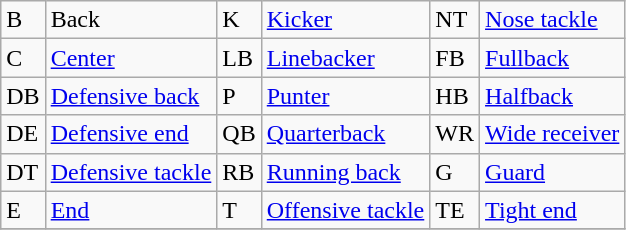<table class="wikitable">
<tr>
<td>B</td>
<td>Back</td>
<td>K</td>
<td><a href='#'>Kicker</a></td>
<td>NT</td>
<td><a href='#'>Nose tackle</a></td>
</tr>
<tr>
<td>C</td>
<td><a href='#'>Center</a></td>
<td>LB</td>
<td><a href='#'>Linebacker</a></td>
<td>FB</td>
<td><a href='#'>Fullback</a></td>
</tr>
<tr>
<td>DB</td>
<td><a href='#'>Defensive back</a></td>
<td>P</td>
<td><a href='#'>Punter</a></td>
<td>HB</td>
<td><a href='#'>Halfback</a></td>
</tr>
<tr>
<td>DE</td>
<td><a href='#'>Defensive end</a></td>
<td>QB</td>
<td><a href='#'>Quarterback</a></td>
<td>WR</td>
<td><a href='#'>Wide receiver</a></td>
</tr>
<tr>
<td>DT</td>
<td><a href='#'>Defensive tackle</a></td>
<td>RB</td>
<td><a href='#'>Running back</a></td>
<td>G</td>
<td><a href='#'>Guard</a></td>
</tr>
<tr>
<td>E</td>
<td><a href='#'>End</a></td>
<td>T</td>
<td><a href='#'>Offensive tackle</a></td>
<td>TE</td>
<td><a href='#'>Tight end</a></td>
</tr>
<tr>
</tr>
</table>
